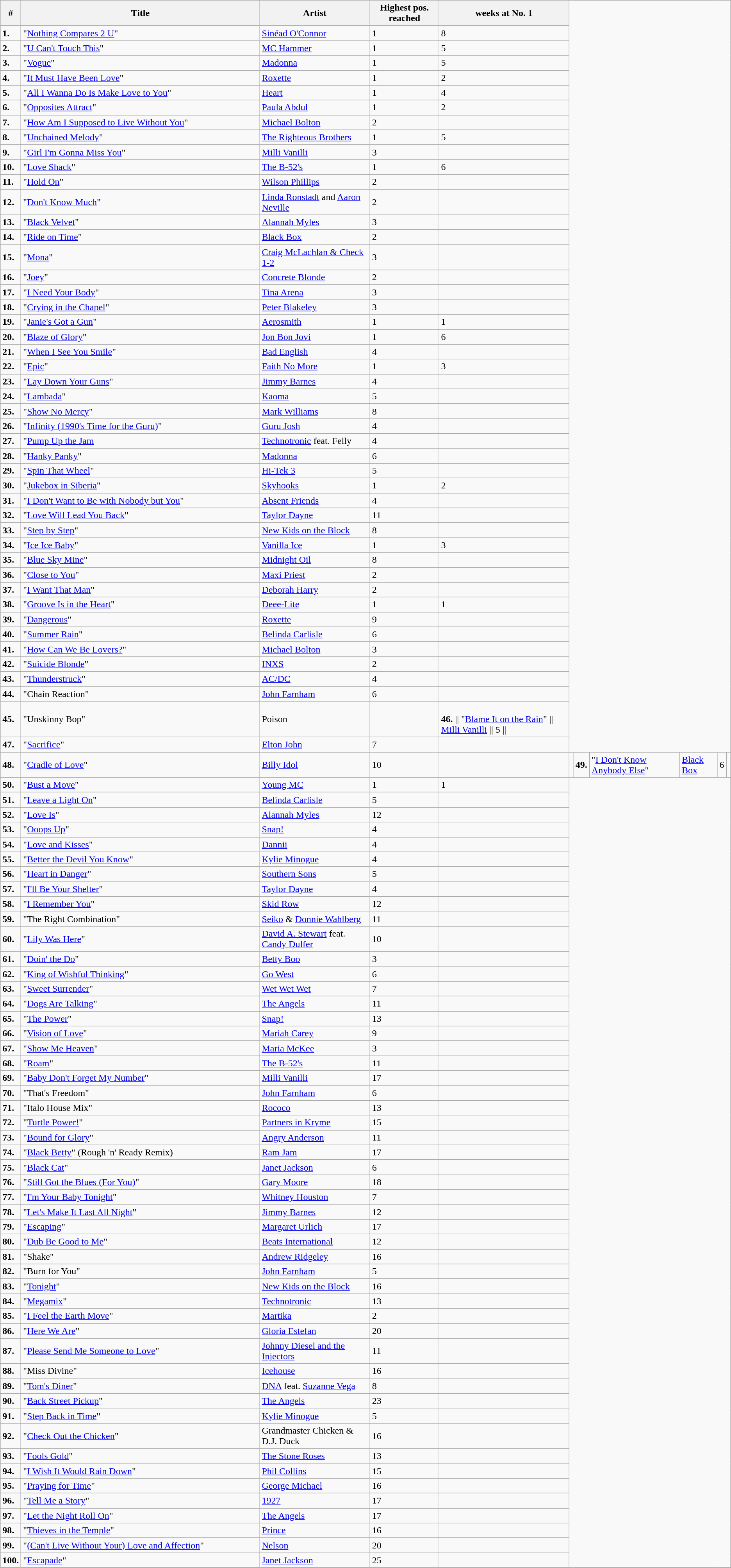<table class="wikitable sortable">
<tr>
<th>#</th>
<th width="400">Title</th>
<th>Artist</th>
<th>Highest pos. reached</th>
<th>weeks at No. 1</th>
</tr>
<tr>
<td><strong>1.</strong></td>
<td>"<a href='#'>Nothing Compares 2 U</a>"</td>
<td><a href='#'>Sinéad O'Connor</a></td>
<td>1</td>
<td>8</td>
</tr>
<tr>
<td><strong>2.</strong></td>
<td>"<a href='#'>U Can't Touch This</a>"</td>
<td><a href='#'>MC Hammer</a></td>
<td>1</td>
<td>5</td>
</tr>
<tr>
<td><strong>3.</strong></td>
<td>"<a href='#'>Vogue</a>"</td>
<td><a href='#'>Madonna</a></td>
<td>1</td>
<td>5</td>
</tr>
<tr>
<td><strong>4.</strong></td>
<td>"<a href='#'>It Must Have Been Love</a>"</td>
<td><a href='#'>Roxette</a></td>
<td>1</td>
<td>2</td>
</tr>
<tr>
<td><strong>5.</strong></td>
<td>"<a href='#'>All I Wanna Do Is Make Love to You</a>"</td>
<td><a href='#'>Heart</a></td>
<td>1</td>
<td>4</td>
</tr>
<tr>
<td><strong>6.</strong></td>
<td>"<a href='#'>Opposites Attract</a>"</td>
<td><a href='#'>Paula Abdul</a></td>
<td>1</td>
<td>2</td>
</tr>
<tr>
<td><strong>7.</strong></td>
<td>"<a href='#'>How Am I Supposed to Live Without You</a>"</td>
<td><a href='#'>Michael Bolton</a></td>
<td>2</td>
<td></td>
</tr>
<tr>
<td><strong>8.</strong></td>
<td>"<a href='#'>Unchained Melody</a>"</td>
<td><a href='#'>The Righteous Brothers</a></td>
<td>1</td>
<td>5</td>
</tr>
<tr>
<td><strong>9.</strong></td>
<td>"<a href='#'>Girl I'm Gonna Miss You</a>"</td>
<td><a href='#'>Milli Vanilli</a></td>
<td>3</td>
<td></td>
</tr>
<tr>
<td><strong>10.</strong></td>
<td>"<a href='#'>Love Shack</a>"</td>
<td><a href='#'>The B-52's</a></td>
<td>1</td>
<td>6</td>
</tr>
<tr>
<td><strong>11.</strong></td>
<td>"<a href='#'>Hold On</a>"</td>
<td><a href='#'>Wilson Phillips</a></td>
<td>2</td>
<td></td>
</tr>
<tr>
<td><strong>12.</strong></td>
<td>"<a href='#'>Don't Know Much</a>"</td>
<td><a href='#'>Linda Ronstadt</a> and <a href='#'>Aaron Neville</a></td>
<td>2</td>
<td></td>
</tr>
<tr>
<td><strong>13.</strong></td>
<td>"<a href='#'>Black Velvet</a>"</td>
<td><a href='#'>Alannah Myles</a></td>
<td>3</td>
<td></td>
</tr>
<tr>
<td><strong>14.</strong></td>
<td>"<a href='#'>Ride on Time</a>"</td>
<td><a href='#'>Black Box</a></td>
<td>2</td>
<td></td>
</tr>
<tr>
<td><strong>15.</strong></td>
<td>"<a href='#'>Mona</a>"</td>
<td><a href='#'>Craig McLachlan & Check 1-2</a></td>
<td>3</td>
<td></td>
</tr>
<tr>
<td><strong>16.</strong></td>
<td>"<a href='#'>Joey</a>"</td>
<td><a href='#'>Concrete Blonde</a></td>
<td>2</td>
<td></td>
</tr>
<tr>
<td><strong>17.</strong></td>
<td>"<a href='#'>I Need Your Body</a>"</td>
<td><a href='#'>Tina Arena</a></td>
<td>3</td>
<td></td>
</tr>
<tr>
<td><strong>18.</strong></td>
<td>"<a href='#'>Crying in the Chapel</a>"</td>
<td><a href='#'>Peter Blakeley</a></td>
<td>3</td>
<td></td>
</tr>
<tr>
<td><strong>19.</strong></td>
<td>"<a href='#'>Janie's Got a Gun</a>"</td>
<td><a href='#'>Aerosmith</a></td>
<td>1</td>
<td>1</td>
</tr>
<tr>
<td><strong>20.</strong></td>
<td>"<a href='#'>Blaze of Glory</a>"</td>
<td><a href='#'>Jon Bon Jovi</a></td>
<td>1</td>
<td>6</td>
</tr>
<tr>
<td><strong>21.</strong></td>
<td>"<a href='#'>When I See You Smile</a>"</td>
<td><a href='#'>Bad English</a></td>
<td>4</td>
<td></td>
</tr>
<tr>
<td><strong>22.</strong></td>
<td>"<a href='#'>Epic</a>"</td>
<td><a href='#'>Faith No More</a></td>
<td>1</td>
<td>3</td>
</tr>
<tr>
<td><strong>23.</strong></td>
<td>"<a href='#'>Lay Down Your Guns</a>"</td>
<td><a href='#'>Jimmy Barnes</a></td>
<td>4</td>
<td></td>
</tr>
<tr>
<td><strong>24.</strong></td>
<td>"<a href='#'>Lambada</a>"</td>
<td><a href='#'>Kaoma</a></td>
<td>5</td>
<td></td>
</tr>
<tr>
<td><strong>25.</strong></td>
<td>"<a href='#'>Show No Mercy</a>"</td>
<td><a href='#'>Mark Williams</a></td>
<td>8</td>
<td></td>
</tr>
<tr>
<td><strong>26.</strong></td>
<td>"<a href='#'>Infinity (1990's Time for the Guru)</a>"</td>
<td><a href='#'>Guru Josh</a></td>
<td>4</td>
<td></td>
</tr>
<tr>
<td><strong>27.</strong></td>
<td>"<a href='#'>Pump Up the Jam</a></td>
<td><a href='#'>Technotronic</a> feat. Felly</td>
<td>4</td>
<td></td>
</tr>
<tr>
<td><strong>28.</strong></td>
<td>"<a href='#'>Hanky Panky</a>"</td>
<td><a href='#'>Madonna</a></td>
<td>6</td>
<td></td>
</tr>
<tr>
</tr>
<tr>
<td><strong>29.</strong></td>
<td>"<a href='#'>Spin That Wheel</a>"</td>
<td><a href='#'>Hi-Tek 3</a></td>
<td>5</td>
<td></td>
</tr>
<tr>
<td><strong>30.</strong></td>
<td>"<a href='#'>Jukebox in Siberia</a>"</td>
<td><a href='#'>Skyhooks</a></td>
<td>1</td>
<td>2</td>
</tr>
<tr>
<td><strong>31.</strong></td>
<td>"<a href='#'>I Don't Want to Be with Nobody but You</a>"</td>
<td><a href='#'>Absent Friends</a></td>
<td>4</td>
<td></td>
</tr>
<tr>
<td><strong>32.</strong></td>
<td>"<a href='#'>Love Will Lead You Back</a>"</td>
<td><a href='#'>Taylor Dayne</a></td>
<td>11</td>
<td></td>
</tr>
<tr>
<td><strong>33.</strong></td>
<td>"<a href='#'>Step by Step</a>"</td>
<td><a href='#'>New Kids on the Block</a></td>
<td>8</td>
<td></td>
</tr>
<tr>
<td><strong>34.</strong></td>
<td>"<a href='#'>Ice Ice Baby</a>"</td>
<td><a href='#'>Vanilla Ice</a></td>
<td>1</td>
<td>3</td>
</tr>
<tr>
<td><strong>35.</strong></td>
<td>"<a href='#'>Blue Sky Mine</a>"</td>
<td><a href='#'>Midnight Oil</a></td>
<td>8</td>
<td></td>
</tr>
<tr>
<td><strong>36.</strong></td>
<td>"<a href='#'>Close to You</a>"</td>
<td><a href='#'>Maxi Priest</a></td>
<td>2</td>
<td></td>
</tr>
<tr>
<td><strong>37.</strong></td>
<td>"<a href='#'>I Want That Man</a>"</td>
<td><a href='#'>Deborah Harry</a></td>
<td>2</td>
<td></td>
</tr>
<tr>
<td><strong>38.</strong></td>
<td>"<a href='#'>Groove Is in the Heart</a>"</td>
<td><a href='#'>Deee-Lite</a></td>
<td>1</td>
<td>1</td>
</tr>
<tr>
<td><strong>39.</strong></td>
<td>"<a href='#'>Dangerous</a>"</td>
<td><a href='#'>Roxette</a></td>
<td>9</td>
<td></td>
</tr>
<tr>
<td><strong>40.</strong></td>
<td>"<a href='#'>Summer Rain</a>"</td>
<td><a href='#'>Belinda Carlisle</a></td>
<td>6</td>
<td></td>
</tr>
<tr>
<td><strong>41.</strong></td>
<td>"<a href='#'>How Can We Be Lovers?</a>"</td>
<td><a href='#'>Michael Bolton</a></td>
<td>3</td>
<td></td>
</tr>
<tr>
<td><strong>42.</strong></td>
<td>"<a href='#'>Suicide Blonde</a>"</td>
<td><a href='#'>INXS</a></td>
<td>2</td>
<td></td>
</tr>
<tr>
<td><strong>43.</strong></td>
<td>"<a href='#'>Thunderstruck</a>"</td>
<td><a href='#'>AC/DC</a></td>
<td>4</td>
<td></td>
</tr>
<tr>
<td><strong>44.</strong></td>
<td>"Chain Reaction"</td>
<td><a href='#'>John Farnham</a></td>
<td>6</td>
<td></td>
</tr>
<tr>
<td><strong>45.</strong></td>
<td>"Unskinny Bop"</td>
<td Poison (American band)>Poison</td>
<td></td>
<td><br><strong>46.</strong> || "<a href='#'>Blame It on the Rain</a>" || <a href='#'>Milli Vanilli</a> || 5 ||</td>
</tr>
<tr>
<td><strong>47.</strong></td>
<td>"<a href='#'>Sacrifice</a>"</td>
<td><a href='#'>Elton John</a></td>
<td>7</td>
<td></td>
</tr>
<tr>
<td><strong>48.</strong></td>
<td>"<a href='#'>Cradle of Love</a>"</td>
<td><a href='#'>Billy Idol</a></td>
<td>10</td>
<td></td>
<td></td>
<td><strong>49.</strong></td>
<td>"<a href='#'>I Don't Know Anybody Else</a>"</td>
<td><a href='#'>Black Box</a></td>
<td>6</td>
<td></td>
</tr>
<tr>
<td><strong>50.</strong></td>
<td>"<a href='#'>Bust a Move</a>"</td>
<td><a href='#'>Young MC</a></td>
<td>1</td>
<td>1</td>
</tr>
<tr>
<td><strong>51.</strong></td>
<td>"<a href='#'>Leave a Light On</a>"</td>
<td><a href='#'>Belinda Carlisle</a></td>
<td>5</td>
<td></td>
</tr>
<tr>
<td><strong>52.</strong></td>
<td>"<a href='#'>Love Is</a>"</td>
<td><a href='#'>Alannah Myles</a></td>
<td>12</td>
<td></td>
</tr>
<tr>
<td><strong>53.</strong></td>
<td>"<a href='#'>Ooops Up</a>"</td>
<td><a href='#'>Snap!</a></td>
<td>4</td>
<td></td>
</tr>
<tr>
<td><strong>54.</strong></td>
<td>"<a href='#'>Love and Kisses</a>"</td>
<td><a href='#'>Dannii</a></td>
<td>4</td>
<td></td>
</tr>
<tr>
<td><strong>55.</strong></td>
<td>"<a href='#'>Better the Devil You Know</a>"</td>
<td><a href='#'>Kylie Minogue</a></td>
<td>4</td>
<td></td>
</tr>
<tr>
<td><strong>56.</strong></td>
<td>"<a href='#'>Heart in Danger</a>"</td>
<td><a href='#'>Southern Sons</a></td>
<td>5</td>
<td></td>
</tr>
<tr>
<td><strong>57.</strong></td>
<td>"<a href='#'>I'll Be Your Shelter</a>"</td>
<td><a href='#'>Taylor Dayne</a></td>
<td>4</td>
<td></td>
</tr>
<tr>
<td><strong>58.</strong></td>
<td>"<a href='#'>I Remember You</a>"</td>
<td><a href='#'>Skid Row</a></td>
<td>12</td>
<td></td>
</tr>
<tr>
<td><strong>59.</strong></td>
<td>"The Right Combination"</td>
<td><a href='#'>Seiko</a> & <a href='#'>Donnie Wahlberg</a></td>
<td>11</td>
<td></td>
</tr>
<tr>
<td><strong>60.</strong></td>
<td>"<a href='#'>Lily Was Here</a>"</td>
<td><a href='#'>David A. Stewart</a> feat. <a href='#'>Candy Dulfer</a></td>
<td>10</td>
<td></td>
</tr>
<tr>
<td><strong>61.</strong></td>
<td>"<a href='#'>Doin' the Do</a>"</td>
<td><a href='#'>Betty Boo</a></td>
<td>3</td>
<td></td>
</tr>
<tr>
<td><strong>62.</strong></td>
<td>"<a href='#'>King of Wishful Thinking</a>"</td>
<td><a href='#'>Go West</a></td>
<td>6</td>
<td></td>
</tr>
<tr>
<td><strong>63.</strong></td>
<td>"<a href='#'>Sweet Surrender</a>"</td>
<td><a href='#'>Wet Wet Wet</a></td>
<td>7</td>
<td></td>
</tr>
<tr>
<td><strong>64.</strong></td>
<td>"<a href='#'>Dogs Are Talking</a>"</td>
<td><a href='#'>The Angels</a></td>
<td>11</td>
<td></td>
</tr>
<tr>
<td><strong>65.</strong></td>
<td>"<a href='#'>The Power</a>"</td>
<td><a href='#'>Snap!</a></td>
<td>13</td>
<td></td>
</tr>
<tr>
<td><strong>66.</strong></td>
<td>"<a href='#'>Vision of Love</a>"</td>
<td><a href='#'>Mariah Carey</a></td>
<td>9</td>
<td></td>
</tr>
<tr>
<td><strong>67.</strong></td>
<td>"<a href='#'>Show Me Heaven</a>"</td>
<td><a href='#'>Maria McKee</a></td>
<td>3</td>
<td></td>
</tr>
<tr>
<td><strong>68.</strong></td>
<td>"<a href='#'>Roam</a>"</td>
<td><a href='#'>The B-52's</a></td>
<td>11</td>
<td></td>
</tr>
<tr>
<td><strong>69.</strong></td>
<td>"<a href='#'>Baby Don't Forget My Number</a>"</td>
<td><a href='#'>Milli Vanilli</a></td>
<td>17</td>
<td></td>
</tr>
<tr>
<td><strong>70.</strong></td>
<td>"That's Freedom"</td>
<td><a href='#'>John Farnham</a></td>
<td>6</td>
<td></td>
</tr>
<tr>
<td><strong>71.</strong></td>
<td>"Italo House Mix"</td>
<td><a href='#'>Rococo</a></td>
<td>13</td>
<td></td>
</tr>
<tr>
<td><strong>72.</strong></td>
<td>"<a href='#'>Turtle Power!</a>"</td>
<td><a href='#'>Partners in Kryme</a></td>
<td>15</td>
<td></td>
</tr>
<tr>
<td><strong>73.</strong></td>
<td>"<a href='#'>Bound for Glory</a>"</td>
<td><a href='#'>Angry Anderson</a></td>
<td>11</td>
<td></td>
</tr>
<tr>
<td><strong>74.</strong></td>
<td>"<a href='#'>Black Betty</a>" (Rough 'n' Ready Remix)</td>
<td><a href='#'>Ram Jam</a></td>
<td>17</td>
<td></td>
</tr>
<tr>
<td><strong>75.</strong></td>
<td>"<a href='#'>Black Cat</a>"</td>
<td><a href='#'>Janet Jackson</a></td>
<td>6</td>
<td></td>
</tr>
<tr>
<td><strong>76.</strong></td>
<td>"<a href='#'>Still Got the Blues (For You)</a>"</td>
<td><a href='#'>Gary Moore</a></td>
<td>18</td>
<td></td>
</tr>
<tr>
<td><strong>77.</strong></td>
<td>"<a href='#'>I'm Your Baby Tonight</a>"</td>
<td><a href='#'>Whitney Houston</a></td>
<td>7</td>
<td></td>
</tr>
<tr>
<td><strong>78.</strong></td>
<td>"<a href='#'>Let's Make It Last All Night</a>"</td>
<td><a href='#'>Jimmy Barnes</a></td>
<td>12</td>
<td></td>
</tr>
<tr>
<td><strong>79.</strong></td>
<td>"<a href='#'>Escaping</a>"</td>
<td><a href='#'>Margaret Urlich</a></td>
<td>17</td>
<td></td>
</tr>
<tr>
<td><strong>80.</strong></td>
<td>"<a href='#'>Dub Be Good to Me</a>"</td>
<td><a href='#'>Beats International</a></td>
<td>12</td>
<td></td>
</tr>
<tr>
<td><strong>81.</strong></td>
<td>"Shake"</td>
<td><a href='#'>Andrew Ridgeley</a></td>
<td>16</td>
<td></td>
</tr>
<tr>
<td><strong>82.</strong></td>
<td>"Burn for You"</td>
<td><a href='#'>John Farnham</a></td>
<td>5</td>
<td></td>
</tr>
<tr>
<td><strong>83.</strong></td>
<td>"<a href='#'>Tonight</a>"</td>
<td><a href='#'>New Kids on the Block</a></td>
<td>16</td>
<td></td>
</tr>
<tr>
<td><strong>84.</strong></td>
<td>"<a href='#'>Megamix</a>"</td>
<td><a href='#'>Technotronic</a></td>
<td>13</td>
<td></td>
</tr>
<tr>
<td><strong>85.</strong></td>
<td>"<a href='#'>I Feel the Earth Move</a>"</td>
<td><a href='#'>Martika</a></td>
<td>2</td>
<td></td>
</tr>
<tr>
<td><strong>86.</strong></td>
<td>"<a href='#'>Here We Are</a>"</td>
<td><a href='#'>Gloria Estefan</a></td>
<td>20</td>
<td></td>
</tr>
<tr>
<td><strong>87.</strong></td>
<td>"<a href='#'>Please Send Me Someone to Love</a>"</td>
<td><a href='#'>Johnny Diesel and the Injectors</a></td>
<td>11</td>
<td></td>
</tr>
<tr>
<td><strong>88.</strong></td>
<td>"Miss Divine"</td>
<td><a href='#'>Icehouse</a></td>
<td>16</td>
<td></td>
</tr>
<tr>
<td><strong>89.</strong></td>
<td>"<a href='#'>Tom's Diner</a>"</td>
<td><a href='#'>DNA</a> feat. <a href='#'>Suzanne Vega</a></td>
<td>8</td>
<td></td>
</tr>
<tr>
<td><strong>90.</strong></td>
<td>"<a href='#'>Back Street Pickup</a>"</td>
<td><a href='#'>The Angels</a></td>
<td>23</td>
<td></td>
</tr>
<tr>
<td><strong>91.</strong></td>
<td>"<a href='#'>Step Back in Time</a>"</td>
<td><a href='#'>Kylie Minogue</a></td>
<td>5</td>
<td></td>
</tr>
<tr>
<td><strong>92.</strong></td>
<td>"<a href='#'>Check Out the Chicken</a>"</td>
<td>Grandmaster Chicken & D.J. Duck</td>
<td>16</td>
<td></td>
</tr>
<tr>
<td><strong>93.</strong></td>
<td>"<a href='#'>Fools Gold</a>"</td>
<td><a href='#'>The Stone Roses</a></td>
<td>13</td>
<td></td>
</tr>
<tr>
<td><strong>94.</strong></td>
<td>"<a href='#'>I Wish It Would Rain Down</a>"</td>
<td><a href='#'>Phil Collins</a></td>
<td>15</td>
<td></td>
</tr>
<tr>
<td><strong>95.</strong></td>
<td>"<a href='#'>Praying for Time</a>"</td>
<td><a href='#'>George Michael</a></td>
<td>16</td>
<td></td>
</tr>
<tr>
<td><strong>96.</strong></td>
<td>"<a href='#'>Tell Me a Story</a>"</td>
<td><a href='#'>1927</a></td>
<td>17</td>
<td></td>
</tr>
<tr>
<td><strong>97.</strong></td>
<td>"<a href='#'>Let the Night Roll On</a>"</td>
<td><a href='#'>The Angels</a></td>
<td>17</td>
<td></td>
</tr>
<tr>
<td><strong>98.</strong></td>
<td>"<a href='#'>Thieves in the Temple</a>"</td>
<td><a href='#'>Prince</a></td>
<td>16</td>
<td></td>
</tr>
<tr>
<td><strong>99.</strong></td>
<td>"<a href='#'>(Can't Live Without Your) Love and Affection</a>"</td>
<td><a href='#'>Nelson</a></td>
<td>20</td>
<td></td>
</tr>
<tr>
<td><strong>100.</strong></td>
<td>"<a href='#'>Escapade</a>"</td>
<td><a href='#'>Janet Jackson</a></td>
<td>25</td>
<td></td>
</tr>
</table>
